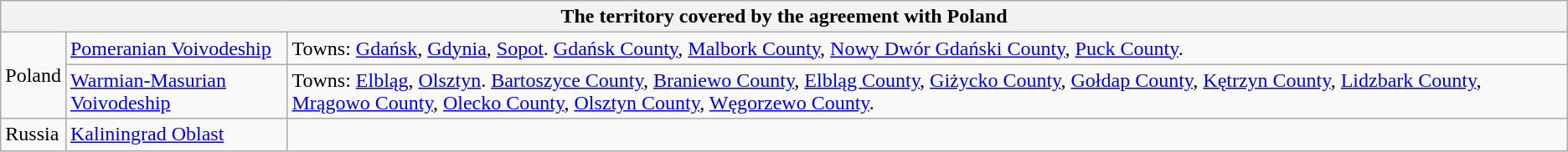<table class="wikitable collapsible collapsed">
<tr>
<th colspan=3>The territory covered by the agreement with Poland</th>
</tr>
<tr>
<td rowspan=2>Poland</td>
<td><a href='#'>Pomeranian Voivodeship</a></td>
<td>Towns: <a href='#'>Gdańsk</a>, <a href='#'>Gdynia</a>, <a href='#'>Sopot</a>. <a href='#'>Gdańsk County</a>, <a href='#'>Malbork County</a>, <a href='#'>Nowy Dwór Gdański County</a>, <a href='#'>Puck County</a>.</td>
</tr>
<tr>
<td><a href='#'>Warmian-Masurian Voivodeship</a></td>
<td>Towns: <a href='#'>Elbląg</a>, <a href='#'>Olsztyn</a>. <a href='#'>Bartoszyce County</a>, <a href='#'>Braniewo County</a>, <a href='#'>Elbląg County</a>, <a href='#'>Giżycko County</a>, <a href='#'>Gołdap County</a>, <a href='#'>Kętrzyn County</a>, <a href='#'>Lidzbark County</a>, <a href='#'>Mrągowo County</a>, <a href='#'>Olecko County</a>, <a href='#'>Olsztyn County</a>, <a href='#'>Węgorzewo County</a>.</td>
</tr>
<tr>
<td>Russia</td>
<td><a href='#'>Kaliningrad Oblast</a></td>
<td></td>
</tr>
</table>
